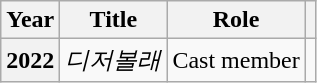<table class="wikitable plainrowheaders">
<tr>
<th scope="col">Year</th>
<th scope="col">Title</th>
<th scope="col">Role</th>
<th scope="col" class="unsortable"></th>
</tr>
<tr>
<th scope="row">2022</th>
<td><em>디저볼래</em></td>
<td>Cast member</td>
<td style="text-align:center"></td>
</tr>
</table>
